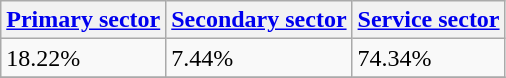<table class="wikitable" border="1">
<tr>
<th><a href='#'>Primary sector</a></th>
<th><a href='#'>Secondary sector</a></th>
<th><a href='#'>Service sector</a></th>
</tr>
<tr>
<td>18.22%</td>
<td>7.44%</td>
<td>74.34%</td>
</tr>
<tr>
</tr>
</table>
